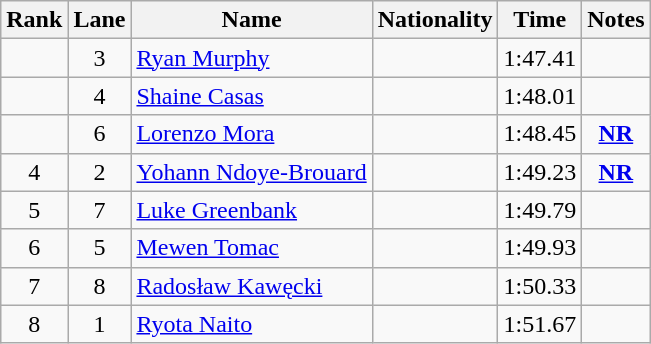<table class="wikitable sortable" style="text-align:center">
<tr>
<th>Rank</th>
<th>Lane</th>
<th>Name</th>
<th>Nationality</th>
<th>Time</th>
<th>Notes</th>
</tr>
<tr>
<td></td>
<td>3</td>
<td align=left><a href='#'>Ryan Murphy</a></td>
<td align=left></td>
<td>1:47.41</td>
<td></td>
</tr>
<tr>
<td></td>
<td>4</td>
<td align=left><a href='#'>Shaine Casas</a></td>
<td align=left></td>
<td>1:48.01</td>
<td></td>
</tr>
<tr>
<td></td>
<td>6</td>
<td align=left><a href='#'>Lorenzo Mora</a></td>
<td align=left></td>
<td>1:48.45</td>
<td><strong><a href='#'>NR</a></strong></td>
</tr>
<tr>
<td>4</td>
<td>2</td>
<td align=left><a href='#'>Yohann Ndoye-Brouard</a></td>
<td align=left></td>
<td>1:49.23</td>
<td><strong><a href='#'>NR</a></strong></td>
</tr>
<tr>
<td>5</td>
<td>7</td>
<td align=left><a href='#'>Luke Greenbank</a></td>
<td align=left></td>
<td>1:49.79</td>
<td></td>
</tr>
<tr>
<td>6</td>
<td>5</td>
<td align=left><a href='#'>Mewen Tomac</a></td>
<td align=left></td>
<td>1:49.93</td>
<td></td>
</tr>
<tr>
<td>7</td>
<td>8</td>
<td align=left><a href='#'>Radosław Kawęcki</a></td>
<td align=left></td>
<td>1:50.33</td>
<td></td>
</tr>
<tr>
<td>8</td>
<td>1</td>
<td align=left><a href='#'>Ryota Naito</a></td>
<td align=left></td>
<td>1:51.67</td>
<td></td>
</tr>
</table>
